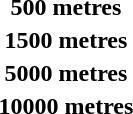<table>
<tr>
<th scope="row">500 metres<br></th>
<td></td>
<td></td>
<td></td>
</tr>
<tr>
<th scope="row">1500 metres<br></th>
<td></td>
<td></td>
<td></td>
</tr>
<tr>
<th scope="row">5000 metres<br></th>
<td></td>
<td></td>
<td></td>
</tr>
<tr>
<th scope="row">10000 metres<br></th>
<td></td>
<td></td>
<td></td>
</tr>
</table>
